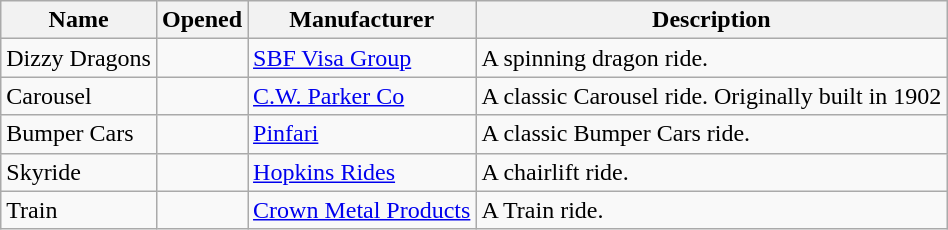<table class="wikitable">
<tr>
<th>Name</th>
<th>Opened</th>
<th>Manufacturer</th>
<th>Description</th>
</tr>
<tr>
<td>Dizzy Dragons</td>
<td></td>
<td><a href='#'>SBF Visa Group</a></td>
<td>A spinning dragon ride.</td>
</tr>
<tr>
<td>Carousel</td>
<td></td>
<td><a href='#'>C.W. Parker Co</a></td>
<td>A classic Carousel ride. Originally built in 1902</td>
</tr>
<tr>
<td>Bumper Cars</td>
<td></td>
<td><a href='#'>Pinfari</a></td>
<td>A classic Bumper Cars ride.</td>
</tr>
<tr>
<td>Skyride</td>
<td></td>
<td><a href='#'>Hopkins Rides</a></td>
<td>A chairlift ride.</td>
</tr>
<tr>
<td>Train</td>
<td></td>
<td><a href='#'>Crown Metal Products</a></td>
<td>A Train ride.</td>
</tr>
</table>
